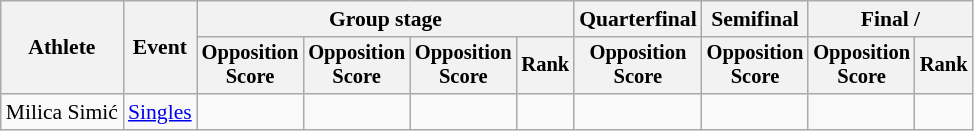<table class="wikitable" style="font-size:90%">
<tr>
<th rowspan=2>Athlete</th>
<th rowspan=2>Event</th>
<th colspan=4>Group stage</th>
<th>Quarterfinal</th>
<th>Semifinal</th>
<th colspan=2>Final / </th>
</tr>
<tr style="font-size:95%">
<th>Opposition<br>Score</th>
<th>Opposition<br>Score</th>
<th>Opposition<br>Score</th>
<th>Rank</th>
<th>Opposition<br>Score</th>
<th>Opposition<br>Score</th>
<th>Opposition<br>Score</th>
<th>Rank</th>
</tr>
<tr align=center>
<td align=left>Milica Simić</td>
<td align=left><a href='#'>Singles</a></td>
<td></td>
<td></td>
<td></td>
<td></td>
<td></td>
<td></td>
<td></td>
<td></td>
</tr>
</table>
